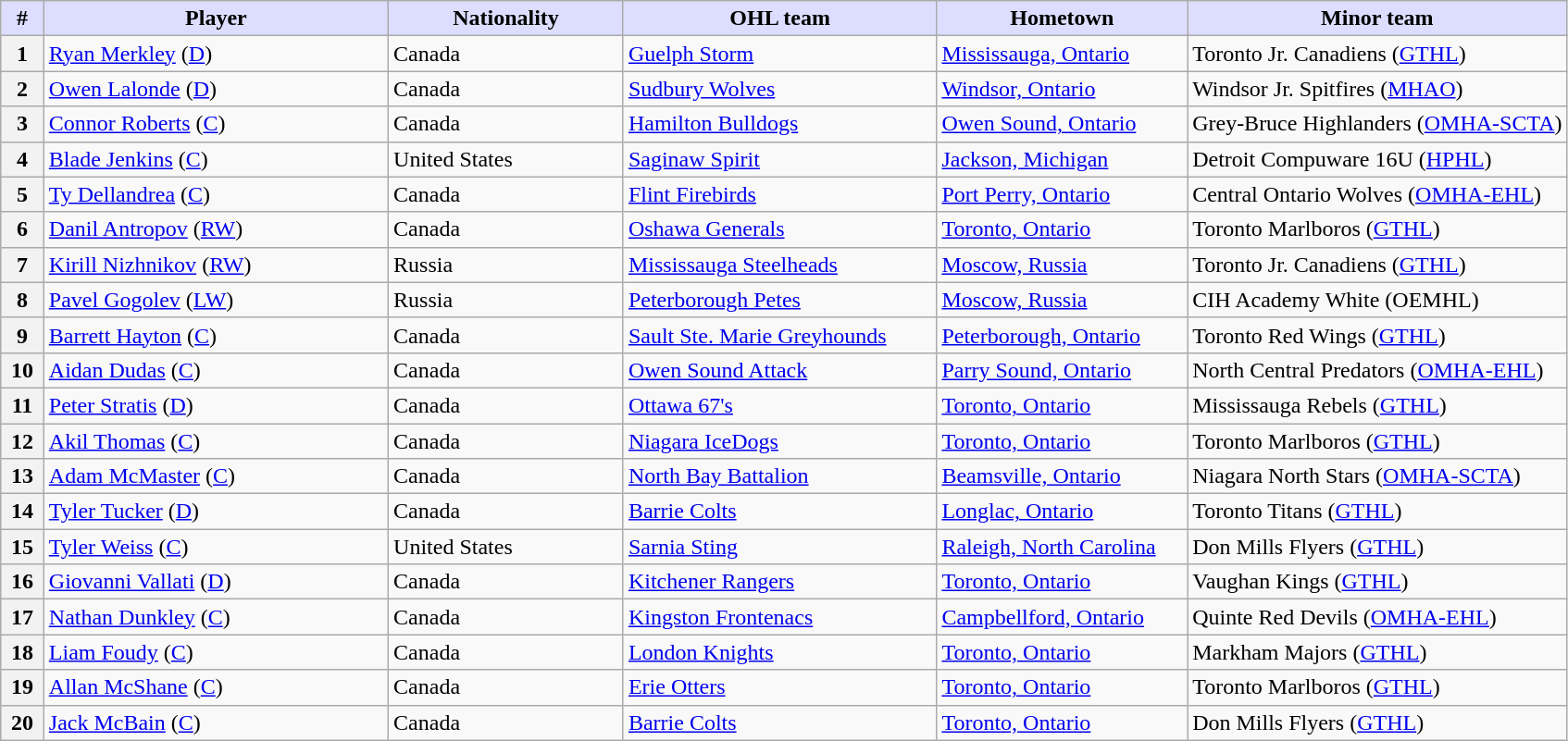<table class="wikitable">
<tr>
<th style="background:#ddf; width:2.75%;">#</th>
<th style="background:#ddf; width:22.0%;">Player</th>
<th style="background:#ddf; width:15.0%;">Nationality</th>
<th style="background:#ddf; width:20.0%;">OHL team</th>
<th style="background:#ddf; width:16.0%;">Hometown</th>
<th style="background:#ddf; width:100.0%;">Minor team</th>
</tr>
<tr>
<th>1</th>
<td><a href='#'>Ryan Merkley</a> (<a href='#'>D</a>)</td>
<td> Canada</td>
<td><a href='#'>Guelph Storm</a></td>
<td><a href='#'>Mississauga, Ontario</a></td>
<td>Toronto Jr. Canadiens (<a href='#'>GTHL</a>)</td>
</tr>
<tr>
<th>2</th>
<td><a href='#'>Owen Lalonde</a> (<a href='#'>D</a>)</td>
<td> Canada</td>
<td><a href='#'>Sudbury Wolves</a></td>
<td><a href='#'>Windsor, Ontario</a></td>
<td>Windsor Jr. Spitfires (<a href='#'>MHAO</a>)</td>
</tr>
<tr>
<th>3</th>
<td><a href='#'>Connor Roberts</a> (<a href='#'>C</a>)</td>
<td> Canada</td>
<td><a href='#'>Hamilton Bulldogs</a></td>
<td><a href='#'>Owen Sound, Ontario</a></td>
<td>Grey-Bruce Highlanders (<a href='#'>OMHA-SCTA</a>)</td>
</tr>
<tr>
<th>4</th>
<td><a href='#'>Blade Jenkins</a> (<a href='#'>C</a>)</td>
<td> United States</td>
<td><a href='#'>Saginaw Spirit</a></td>
<td><a href='#'>Jackson, Michigan</a></td>
<td>Detroit Compuware 16U (<a href='#'>HPHL</a>)</td>
</tr>
<tr>
<th>5</th>
<td><a href='#'>Ty Dellandrea</a> (<a href='#'>C</a>)</td>
<td> Canada</td>
<td><a href='#'>Flint Firebirds</a></td>
<td><a href='#'>Port Perry, Ontario</a></td>
<td>Central Ontario Wolves (<a href='#'>OMHA-EHL</a>)</td>
</tr>
<tr>
<th>6</th>
<td><a href='#'>Danil Antropov</a> (<a href='#'>RW</a>)</td>
<td> Canada</td>
<td><a href='#'>Oshawa Generals</a></td>
<td><a href='#'>Toronto, Ontario</a></td>
<td>Toronto Marlboros (<a href='#'>GTHL</a>)</td>
</tr>
<tr>
<th>7</th>
<td><a href='#'>Kirill Nizhnikov</a> (<a href='#'>RW</a>)</td>
<td> Russia</td>
<td><a href='#'>Mississauga Steelheads</a></td>
<td><a href='#'>Moscow, Russia</a></td>
<td>Toronto Jr. Canadiens (<a href='#'>GTHL</a>)</td>
</tr>
<tr>
<th>8</th>
<td><a href='#'>Pavel Gogolev</a> (<a href='#'>LW</a>)</td>
<td> Russia</td>
<td><a href='#'>Peterborough Petes</a></td>
<td><a href='#'>Moscow, Russia</a></td>
<td>CIH Academy White (OEMHL)</td>
</tr>
<tr>
<th>9</th>
<td><a href='#'>Barrett Hayton</a> (<a href='#'>C</a>)</td>
<td> Canada</td>
<td><a href='#'>Sault Ste. Marie Greyhounds</a></td>
<td><a href='#'>Peterborough, Ontario</a></td>
<td>Toronto Red Wings (<a href='#'>GTHL</a>)</td>
</tr>
<tr>
<th>10</th>
<td><a href='#'>Aidan Dudas</a> (<a href='#'>C</a>)</td>
<td> Canada</td>
<td><a href='#'>Owen Sound Attack</a></td>
<td><a href='#'>Parry Sound, Ontario</a></td>
<td>North Central Predators (<a href='#'>OMHA-EHL</a>)</td>
</tr>
<tr>
<th>11</th>
<td><a href='#'>Peter Stratis</a> (<a href='#'>D</a>)</td>
<td> Canada</td>
<td><a href='#'>Ottawa 67's</a></td>
<td><a href='#'>Toronto, Ontario</a></td>
<td>Mississauga Rebels (<a href='#'>GTHL</a>)</td>
</tr>
<tr>
<th>12</th>
<td><a href='#'>Akil Thomas</a> (<a href='#'>C</a>)</td>
<td> Canada</td>
<td><a href='#'>Niagara IceDogs</a></td>
<td><a href='#'>Toronto, Ontario</a></td>
<td>Toronto Marlboros (<a href='#'>GTHL</a>)</td>
</tr>
<tr>
<th>13</th>
<td><a href='#'>Adam McMaster</a> (<a href='#'>C</a>)</td>
<td> Canada</td>
<td><a href='#'>North Bay Battalion</a></td>
<td><a href='#'>Beamsville, Ontario</a></td>
<td>Niagara North Stars (<a href='#'>OMHA-SCTA</a>)</td>
</tr>
<tr>
<th>14</th>
<td><a href='#'>Tyler Tucker</a> (<a href='#'>D</a>)</td>
<td> Canada</td>
<td><a href='#'>Barrie Colts</a></td>
<td><a href='#'>Longlac, Ontario</a></td>
<td>Toronto Titans (<a href='#'>GTHL</a>)</td>
</tr>
<tr>
<th>15</th>
<td><a href='#'>Tyler Weiss</a> (<a href='#'>C</a>)</td>
<td> United States</td>
<td><a href='#'>Sarnia Sting</a></td>
<td><a href='#'>Raleigh, North Carolina</a></td>
<td>Don Mills Flyers (<a href='#'>GTHL</a>)</td>
</tr>
<tr>
<th>16</th>
<td><a href='#'>Giovanni Vallati</a> (<a href='#'>D</a>)</td>
<td> Canada</td>
<td><a href='#'>Kitchener Rangers</a></td>
<td><a href='#'>Toronto, Ontario</a></td>
<td>Vaughan Kings (<a href='#'>GTHL</a>)</td>
</tr>
<tr>
<th>17</th>
<td><a href='#'>Nathan Dunkley</a> (<a href='#'>C</a>)</td>
<td> Canada</td>
<td><a href='#'>Kingston Frontenacs</a></td>
<td><a href='#'>Campbellford, Ontario</a></td>
<td>Quinte Red Devils (<a href='#'>OMHA-EHL</a>)</td>
</tr>
<tr>
<th>18</th>
<td><a href='#'>Liam Foudy</a> (<a href='#'>C</a>)</td>
<td> Canada</td>
<td><a href='#'>London Knights</a></td>
<td><a href='#'>Toronto, Ontario</a></td>
<td>Markham Majors (<a href='#'>GTHL</a>)</td>
</tr>
<tr>
<th>19</th>
<td><a href='#'>Allan McShane</a> (<a href='#'>C</a>)</td>
<td> Canada</td>
<td><a href='#'>Erie Otters</a></td>
<td><a href='#'>Toronto, Ontario</a></td>
<td>Toronto Marlboros (<a href='#'>GTHL</a>)</td>
</tr>
<tr>
<th>20</th>
<td><a href='#'>Jack McBain</a> (<a href='#'>C</a>)</td>
<td> Canada</td>
<td><a href='#'>Barrie Colts</a></td>
<td><a href='#'>Toronto, Ontario</a></td>
<td>Don Mills Flyers (<a href='#'>GTHL</a>)</td>
</tr>
</table>
